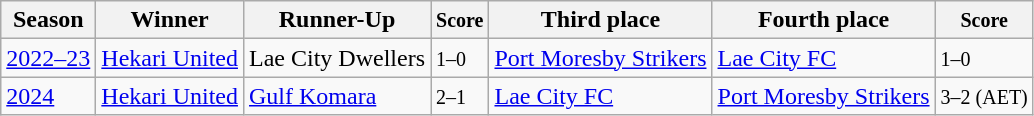<table class="wikitable">
<tr>
<th>Season</th>
<th>Winner</th>
<th>Runner-Up</th>
<th><small>Score</small></th>
<th>Third place</th>
<th>Fourth place</th>
<th><small>Score</small></th>
</tr>
<tr>
<td><a href='#'>2022–23</a></td>
<td><a href='#'>Hekari United</a></td>
<td>Lae City Dwellers</td>
<td><small>1–0</small></td>
<td><a href='#'>Port Moresby Strikers</a></td>
<td><a href='#'>Lae City FC</a></td>
<td><small>1–0</small></td>
</tr>
<tr>
<td><a href='#'>2024</a></td>
<td><a href='#'>Hekari United</a></td>
<td><a href='#'>Gulf Komara</a></td>
<td><small>2–1</small></td>
<td><a href='#'>Lae City FC</a></td>
<td><a href='#'>Port Moresby Strikers</a></td>
<td><small>3–2 (AET)</small></td>
</tr>
</table>
